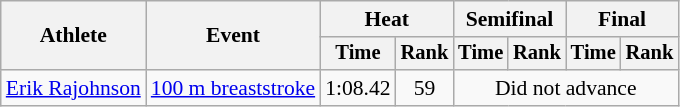<table class=wikitable style="font-size:90%;">
<tr>
<th rowspan="2">Athlete</th>
<th rowspan="2">Event</th>
<th colspan="2">Heat</th>
<th colspan="2">Semifinal</th>
<th colspan="2">Final</th>
</tr>
<tr style="font-size:95%">
<th>Time</th>
<th>Rank</th>
<th>Time</th>
<th>Rank</th>
<th>Time</th>
<th>Rank</th>
</tr>
<tr align=center>
<td align=left><a href='#'>Erik Rajohnson</a></td>
<td align=left><a href='#'>100 m breaststroke</a></td>
<td>1:08.42</td>
<td>59</td>
<td colspan=4>Did not advance</td>
</tr>
</table>
